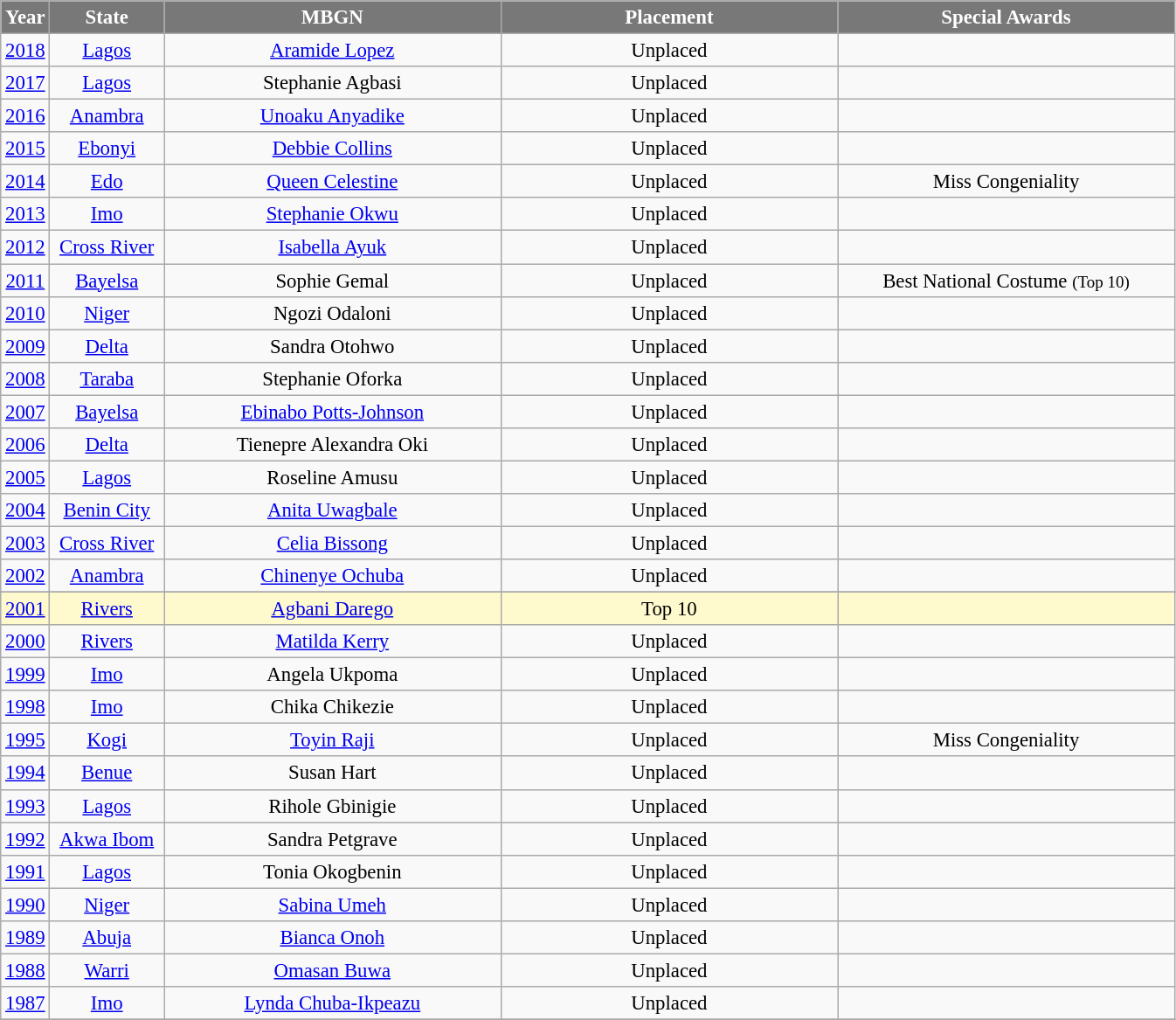<table class="wikitable sortable" style="font-size: 95%; text-align:center;">
<tr>
<th width="30" style="background-color:#787878;color:#FFFFFF;">Year</th>
<th width="80" style="background-color:#787878;color:#FFFFFF;">State</th>
<th width="250" style="background-color:#787878;color:#FFFFFF;">MBGN</th>
<th width="250" style="background-color:#787878;color:#FFFFFF;">Placement</th>
<th width="250" style="background-color:#787878;color:#FFFFFF;">Special Awards</th>
</tr>
<tr>
<td><a href='#'>2018</a></td>
<td><a href='#'>Lagos</a></td>
<td><a href='#'>Aramide Lopez</a></td>
<td>Unplaced</td>
<td></td>
</tr>
<tr>
<td><a href='#'>2017</a></td>
<td><a href='#'>Lagos</a></td>
<td>Stephanie Agbasi</td>
<td>Unplaced</td>
<td></td>
</tr>
<tr>
<td><a href='#'>2016</a></td>
<td><a href='#'>Anambra</a></td>
<td><a href='#'>Unoaku Anyadike</a></td>
<td>Unplaced</td>
<td></td>
</tr>
<tr>
<td><a href='#'>2015</a></td>
<td><a href='#'>Ebonyi</a></td>
<td><a href='#'>Debbie Collins</a></td>
<td>Unplaced</td>
<td></td>
</tr>
<tr>
<td><a href='#'>2014</a></td>
<td><a href='#'>Edo</a></td>
<td><a href='#'>Queen Celestine</a></td>
<td>Unplaced</td>
<td>Miss Congeniality</td>
</tr>
<tr>
<td><a href='#'>2013</a></td>
<td><a href='#'>Imo</a></td>
<td><a href='#'>Stephanie Okwu</a></td>
<td>Unplaced</td>
<td></td>
</tr>
<tr>
<td><a href='#'>2012</a></td>
<td><a href='#'>Cross River</a></td>
<td><a href='#'>Isabella Ayuk</a></td>
<td>Unplaced</td>
<td></td>
</tr>
<tr>
<td><a href='#'>2011</a></td>
<td><a href='#'>Bayelsa</a></td>
<td>Sophie Gemal</td>
<td>Unplaced</td>
<td>Best National Costume <small>(Top 10)</small></td>
</tr>
<tr>
<td><a href='#'>2010</a></td>
<td><a href='#'>Niger</a></td>
<td>Ngozi Odaloni</td>
<td>Unplaced</td>
<td></td>
</tr>
<tr>
<td><a href='#'>2009</a></td>
<td><a href='#'>Delta</a></td>
<td>Sandra Otohwo</td>
<td>Unplaced</td>
<td></td>
</tr>
<tr>
<td><a href='#'>2008</a></td>
<td><a href='#'>Taraba</a></td>
<td>Stephanie Oforka</td>
<td>Unplaced</td>
<td></td>
</tr>
<tr>
<td><a href='#'>2007</a></td>
<td><a href='#'>Bayelsa</a></td>
<td><a href='#'>Ebinabo Potts-Johnson</a></td>
<td>Unplaced</td>
<td></td>
</tr>
<tr>
<td><a href='#'>2006</a></td>
<td><a href='#'>Delta</a></td>
<td>Tienepre Alexandra Oki</td>
<td>Unplaced</td>
<td></td>
</tr>
<tr>
<td><a href='#'>2005</a></td>
<td><a href='#'>Lagos</a></td>
<td>Roseline Amusu</td>
<td>Unplaced</td>
<td></td>
</tr>
<tr>
<td><a href='#'>2004</a></td>
<td><a href='#'>Benin City</a></td>
<td><a href='#'>Anita Uwagbale</a></td>
<td>Unplaced</td>
<td></td>
</tr>
<tr>
<td><a href='#'>2003</a></td>
<td><a href='#'>Cross River</a></td>
<td><a href='#'>Celia Bissong</a></td>
<td>Unplaced</td>
<td></td>
</tr>
<tr>
<td><a href='#'>2002</a></td>
<td><a href='#'>Anambra</a></td>
<td><a href='#'>Chinenye Ochuba</a></td>
<td>Unplaced</td>
<td></td>
</tr>
<tr>
</tr>
<tr style="background-color:#FFFACD;">
<td><a href='#'>2001</a></td>
<td><a href='#'>Rivers</a></td>
<td><a href='#'>Agbani Darego</a></td>
<td>Top 10</td>
<td></td>
</tr>
<tr>
<td><a href='#'>2000</a></td>
<td><a href='#'>Rivers</a></td>
<td><a href='#'>Matilda Kerry</a></td>
<td>Unplaced</td>
<td></td>
</tr>
<tr>
<td><a href='#'>1999</a></td>
<td><a href='#'>Imo</a></td>
<td>Angela Ukpoma</td>
<td>Unplaced</td>
<td></td>
</tr>
<tr>
<td><a href='#'>1998</a></td>
<td><a href='#'>Imo</a></td>
<td>Chika Chikezie</td>
<td>Unplaced</td>
<td></td>
</tr>
<tr>
<td><a href='#'>1995</a></td>
<td><a href='#'>Kogi</a></td>
<td><a href='#'>Toyin Raji</a></td>
<td>Unplaced</td>
<td>Miss Congeniality</td>
</tr>
<tr>
<td><a href='#'>1994</a></td>
<td><a href='#'>Benue</a></td>
<td>Susan Hart</td>
<td>Unplaced</td>
<td></td>
</tr>
<tr>
<td><a href='#'>1993</a></td>
<td><a href='#'>Lagos</a></td>
<td>Rihole Gbinigie</td>
<td>Unplaced</td>
<td></td>
</tr>
<tr>
<td><a href='#'>1992</a></td>
<td><a href='#'>Akwa Ibom</a></td>
<td>Sandra Petgrave</td>
<td>Unplaced</td>
<td></td>
</tr>
<tr>
<td><a href='#'>1991</a></td>
<td><a href='#'>Lagos</a></td>
<td>Tonia Okogbenin</td>
<td>Unplaced</td>
<td></td>
</tr>
<tr>
<td><a href='#'>1990</a></td>
<td><a href='#'>Niger</a></td>
<td><a href='#'>Sabina Umeh</a></td>
<td>Unplaced</td>
<td></td>
</tr>
<tr>
<td><a href='#'>1989</a></td>
<td><a href='#'>Abuja</a></td>
<td><a href='#'>Bianca Onoh</a></td>
<td>Unplaced</td>
<td></td>
</tr>
<tr>
<td><a href='#'>1988</a></td>
<td><a href='#'>Warri</a></td>
<td><a href='#'>Omasan Buwa</a></td>
<td>Unplaced</td>
<td></td>
</tr>
<tr>
<td><a href='#'>1987</a></td>
<td><a href='#'>Imo</a></td>
<td><a href='#'>Lynda Chuba-Ikpeazu</a></td>
<td>Unplaced</td>
<td></td>
</tr>
<tr>
</tr>
</table>
